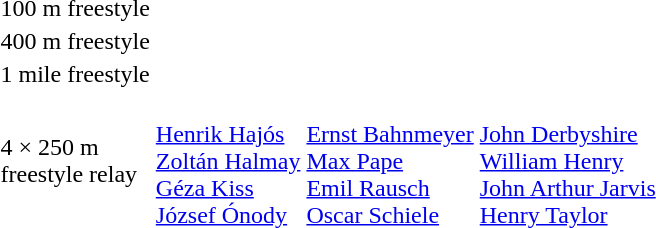<table>
<tr>
<td>100 m freestyle</td>
<td></td>
<td></td>
<td></td>
</tr>
<tr>
<td>400 m freestyle</td>
<td></td>
<td></td>
<td></td>
</tr>
<tr>
<td>1 mile freestyle</td>
<td></td>
<td></td>
<td></td>
</tr>
<tr>
<td>4 × 250 m<br>freestyle relay</td>
<td><br> <a href='#'>Henrik Hajós</a> <br> <a href='#'>Zoltán Halmay</a> <br> <a href='#'>Géza Kiss</a> <br> <a href='#'>József Ónody</a></td>
<td> <br> <a href='#'>Ernst Bahnmeyer</a> <br> <a href='#'>Max Pape</a> <br> <a href='#'>Emil Rausch</a> <br> <a href='#'>Oscar Schiele</a></td>
<td><br> <a href='#'>John Derbyshire</a> <br> <a href='#'>William Henry</a> <br> <a href='#'>John Arthur Jarvis</a> <br> <a href='#'>Henry Taylor</a></td>
</tr>
</table>
